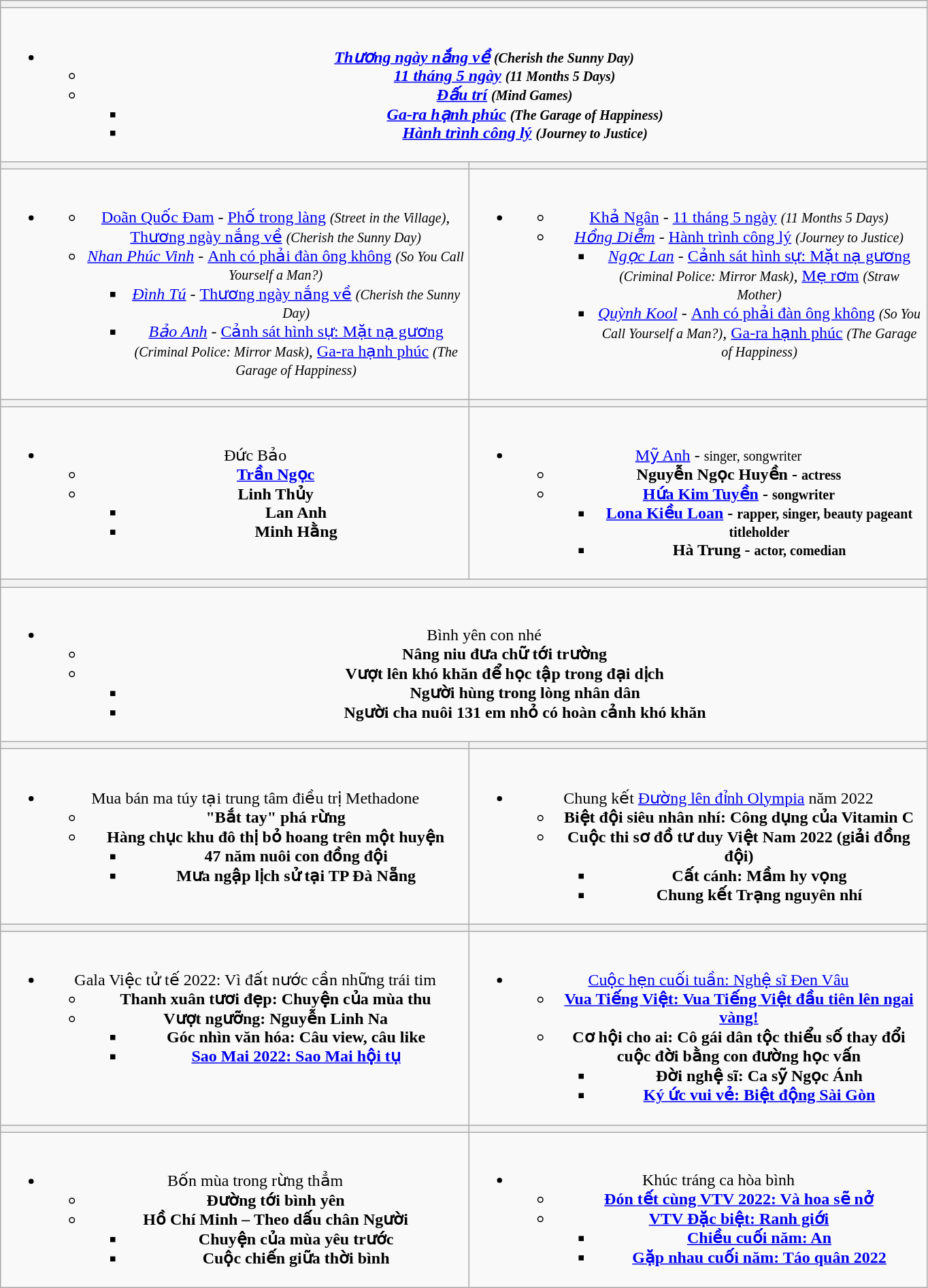<table class="wikitable" style="text-align:center; width:71.9%;">
<tr>
<th colspan="2" style="width=" 100% "></th>
</tr>
<tr>
<td colspan="2" style="width=" 100% "><br><ul><li><strong><em><a href='#'>Thương ngày nắng về</a><em> <small>(Cherish the Sunny Day)</small><strong><ul><li></em><a href='#'>11 tháng 5 ngày</a><em> <small>(11 Months 5 Days)</small></li><li></em><a href='#'>Đấu trí</a><em> <small>(Mind Games)</small><ul><li></em><a href='#'>Ga-ra hạnh phúc</a><em> <small>(The Garage of Happiness)</small></li><li></em><a href='#'>Hành trình công lý</a><em> <small>(Journey to Justice)</small></li></ul></li></ul></li></ul></td>
</tr>
<tr>
<th style="width="50%"></th>
<th style="width="50%"></th>
</tr>
<tr>
<td valign="top"><br><ul><li><ul><li><a href='#'>Doãn Quốc Đam</a> - </em><a href='#'>Phố trong làng</a><em> <small>(Street in the Village)</small>, </em><a href='#'>Thương ngày nắng về</a><em> <small>(Cherish the Sunny Day)</small></li><li><a href='#'>Nhan Phúc Vinh</a> - </em><a href='#'>Anh có phải đàn ông không</a><em> <small>(So You Call Yourself a Man?)</small><ul><li><a href='#'>Đình Tú</a> - </em><a href='#'>Thương ngày nắng về</a><em> <small>(Cherish the Sunny Day)</small></li><li><a href='#'>Bảo Anh</a> - </em><a href='#'>Cảnh sát hình sự: Mặt nạ gương</a><em> <small>(Criminal Police: Mirror Mask)</small>, </em><a href='#'>Ga-ra hạnh phúc</a><em> <small>(The Garage of Happiness)</small></li></ul></li></ul></li></ul></td>
<td valign="top"><br><ul><li><ul><li><a href='#'>Khả Ngân</a> - </em><a href='#'>11 tháng 5 ngày</a><em> <small>(11 Months 5 Days)</small></li><li><a href='#'>Hồng Diễm</a> - </em><a href='#'>Hành trình công lý</a><em> <small>(Journey to Justice)</small><ul><li><a href='#'>Ngọc Lan</a> - </em><a href='#'>Cảnh sát hình sự: Mặt nạ gương</a><em> <small>(Criminal Police: Mirror Mask)</small>, </em><a href='#'>Mẹ rơm</a><em> <small>(Straw Mother)</small></li><li><a href='#'>Quỳnh Kool</a> - </em><a href='#'>Anh có phải đàn ông không</a><em> <small>(So You Call Yourself a Man?)</small>, </em><a href='#'>Ga-ra hạnh phúc</a><em> <small>(The Garage of Happiness)</small></li></ul></li></ul></li></ul></td>
</tr>
<tr>
<th style="width="50%"></th>
<th style="width="50%"></th>
</tr>
<tr>
<td valign="top"><br><ul><li></strong>Đức Bảo<strong><ul><li><a href='#'>Trần Ngọc</a></li><li>Linh Thủy<ul><li>Lan Anh</li><li>Minh Hằng</li></ul></li></ul></li></ul></td>
<td valign="top"><br><ul><li></strong><a href='#'>Mỹ Anh</a> - <small>singer, songwriter</small><strong><ul><li>Nguyễn Ngọc Huyền - <small>actress</small></li><li><a href='#'>Hứa Kim Tuyền</a> - <small>songwriter</small><ul><li><a href='#'>Lona Kiều Loan</a> - <small>rapper, singer, beauty pageant titleholder</small></li><li>Hà Trung - <small>actor, comedian</small></li></ul></li></ul></li></ul></td>
</tr>
<tr>
<th colspan="2" style="width=" 100% "></th>
</tr>
<tr>
<td colspan="2" style="width=" 100% "><br><ul><li></strong>Bình yên con nhé<strong><ul><li>Nâng niu đưa chữ tới trường</li><li>Vượt lên khó khăn để học tập trong đại dịch<ul><li>Người hùng trong lòng nhân dân</li><li>Người cha nuôi 131 em nhỏ có hoàn cảnh khó khăn</li></ul></li></ul></li></ul></td>
</tr>
<tr>
<th style="width="50%"></th>
<th style="width="50%"></th>
</tr>
<tr>
<td valign="top"><br><ul><li></em></strong>Mua bán ma túy tại trung tâm điều trị Methadone<strong><em><ul><li></em>"Bắt tay" phá rừng<em></li><li></em>Hàng chục khu đô thị bỏ hoang trên một huyện<em><ul><li></em>47 năm nuôi con đồng đội<em></li><li></em>Mưa ngập lịch sử tại TP Đà Nẵng<em></li></ul></li></ul></li></ul></td>
<td valign="top"><br><ul><li></em></strong>Chung kết <a href='#'>Đường lên đỉnh Olympia</a> năm 2022<strong><em><ul><li></em>Biệt đội siêu nhân nhí: Công dụng của Vitamin C<em></li><li></em>Cuộc thi sơ đồ tư duy Việt Nam 2022 (giải đồng đội)<em><ul><li></em>Cất cánh: Mầm hy vọng<em></li><li></em>Chung kết Trạng nguyên nhí<em></li></ul></li></ul></li></ul></td>
</tr>
<tr>
<th style="width="50%"></th>
<th style="width="50%"></th>
</tr>
<tr>
<td valign="top"><br><ul><li></em></strong>Gala Việc tử tế 2022: Vì đất nước cần những trái tim<strong><em><ul><li></em>Thanh xuân tươi đẹp: Chuyện của mùa thu<em></li><li></em>Vượt ngưỡng: Nguyễn Linh Na<em><ul><li></em>Góc nhìn văn hóa: Câu view, câu like<em></li><li></em><a href='#'>Sao Mai 2022: Sao Mai hội tụ</a><em></li></ul></li></ul></li></ul></td>
<td valign="top"><br><ul><li></em></strong><a href='#'>Cuộc hẹn cuối tuần: Nghệ sĩ Đen Vâu</a><strong><em><ul><li></em><a href='#'>Vua Tiếng Việt: Vua Tiếng Việt đầu tiên lên ngai vàng!</a><em></li><li></em>Cơ hội cho ai: Cô gái dân tộc thiểu số thay đổi cuộc đời bằng con đường học vấn<em><ul><li></em>Đời nghệ sĩ: Ca sỹ Ngọc Ánh<em></li><li></em><a href='#'>Ký ức vui vẻ: Biệt động Sài Gòn</a><em></li></ul></li></ul></li></ul></td>
</tr>
<tr>
<th style="width="50%"></th>
<th style="width="50%"></th>
</tr>
<tr>
<td valign="top"><br><ul><li></em></strong>Bốn mùa trong rừng thẳm<strong><em><ul><li></em>Đường tới bình yên<em></li><li></em>Hồ Chí Minh – Theo dấu chân Người<em><ul><li></em>Chuyện của mùa yêu trước<em></li><li></em>Cuộc chiến giữa thời bình<em></li></ul></li></ul></li></ul></td>
<td valign="top"><br><ul><li></em></strong>Khúc tráng ca hòa bình<strong><em><ul><li></em><a href='#'>Đón tết cùng VTV 2022: Và hoa sẽ nở</a><em></li><li></em><a href='#'>VTV Đặc biệt: Ranh giới</a><em><ul><li></em><a href='#'>Chiều cuối năm: An</a><em></li><li></em><a href='#'>Gặp nhau cuối năm: Táo quân 2022</a><em></li></ul></li></ul></li></ul></td>
</tr>
</table>
